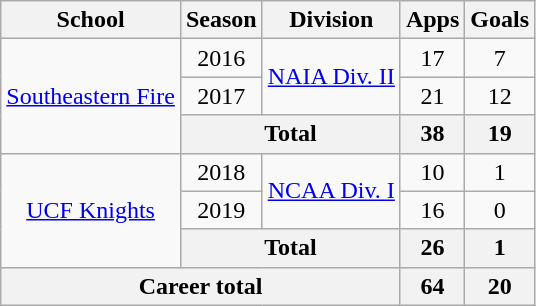<table class="wikitable" style="text-align: center;">
<tr>
<th>School</th>
<th>Season</th>
<th>Division</th>
<th>Apps</th>
<th>Goals</th>
</tr>
<tr>
<td rowspan="3"><a href='#'>Southeastern Fire</a></td>
<td>2016</td>
<td rowspan="2"><a href='#'>NAIA Div. II</a></td>
<td>17</td>
<td>7</td>
</tr>
<tr>
<td>2017</td>
<td>21</td>
<td>12</td>
</tr>
<tr>
<th colspan="2">Total</th>
<th>38</th>
<th>19</th>
</tr>
<tr>
<td rowspan="3"><a href='#'>UCF Knights</a></td>
<td>2018</td>
<td rowspan="2"><a href='#'>NCAA Div. I</a></td>
<td>10</td>
<td>1</td>
</tr>
<tr>
<td>2019</td>
<td>16</td>
<td>0</td>
</tr>
<tr>
<th colspan="2">Total</th>
<th>26</th>
<th>1</th>
</tr>
<tr>
<th colspan="3">Career total</th>
<th>64</th>
<th>20</th>
</tr>
</table>
